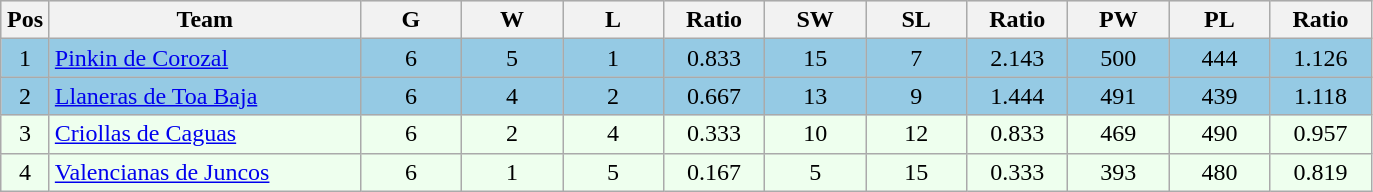<table class=wikitable style="text-align:center">
<tr bgcolor="#DCDCDC">
<th width="25">Pos</th>
<th width="200">Team</th>
<th width="60">G</th>
<th width="60">W</th>
<th width="60">L</th>
<th width="60">Ratio</th>
<th width="60">SW</th>
<th width="60">SL</th>
<th width="60">Ratio</th>
<th width="60">PW</th>
<th width="60">PL</th>
<th width="60">Ratio</th>
</tr>
<tr bgcolor=#95CAE4>
<td>1</td>
<td align=left><a href='#'>Pinkin de Corozal</a></td>
<td>6</td>
<td>5</td>
<td>1</td>
<td>0.833</td>
<td>15</td>
<td>7</td>
<td>2.143</td>
<td>500</td>
<td>444</td>
<td>1.126</td>
</tr>
<tr bgcolor=#95CAE4>
<td>2</td>
<td align=left><a href='#'>Llaneras de Toa Baja</a></td>
<td>6</td>
<td>4</td>
<td>2</td>
<td>0.667</td>
<td>13</td>
<td>9</td>
<td>1.444</td>
<td>491</td>
<td>439</td>
<td>1.118</td>
</tr>
<tr bgcolor=#eeffee>
<td>3</td>
<td align=left><a href='#'>Criollas de Caguas</a></td>
<td>6</td>
<td>2</td>
<td>4</td>
<td>0.333</td>
<td>10</td>
<td>12</td>
<td>0.833</td>
<td>469</td>
<td>490</td>
<td>0.957</td>
</tr>
<tr bgcolor=#eeffee>
<td>4</td>
<td align=left><a href='#'>Valencianas de Juncos</a></td>
<td>6</td>
<td>1</td>
<td>5</td>
<td>0.167</td>
<td>5</td>
<td>15</td>
<td>0.333</td>
<td>393</td>
<td>480</td>
<td>0.819</td>
</tr>
</table>
